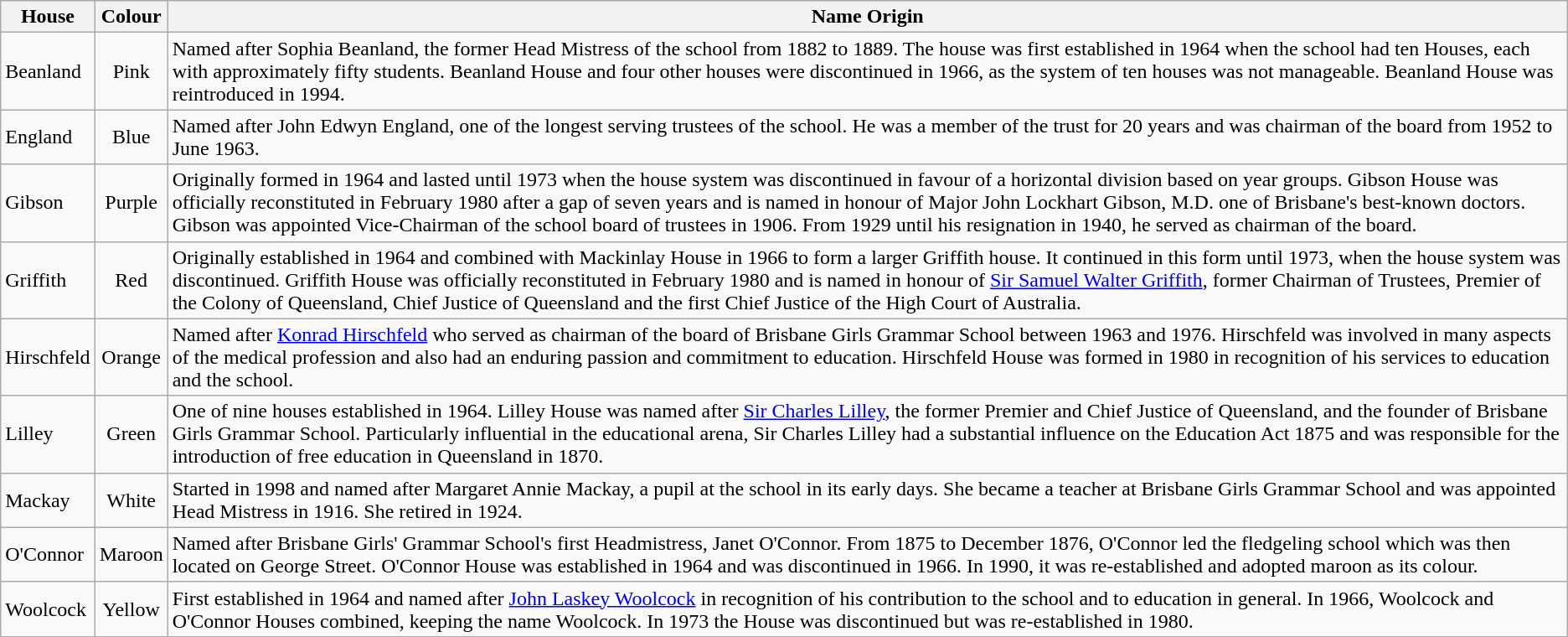<table class="wikitable">
<tr>
<th>House</th>
<th>Colour</th>
<th>Name Origin</th>
</tr>
<tr>
<td>Beanland</td>
<td align="center">Pink<br></td>
<td>Named after Sophia Beanland, the former Head Mistress of the school from 1882 to 1889. The house was first established in 1964 when the school had ten Houses, each with approximately fifty students. Beanland House and four other houses were discontinued in 1966, as the system of ten houses was not manageable. Beanland House was reintroduced in 1994.</td>
</tr>
<tr>
<td>England</td>
<td align="center">Blue<br></td>
<td>Named after John Edwyn England, one of the longest serving trustees of the school. He was a member of the trust for 20 years and was chairman of the board from 1952 to June 1963.</td>
</tr>
<tr>
<td>Gibson</td>
<td align="center">Purple<br></td>
<td>Originally formed in 1964 and lasted until 1973 when the house system was discontinued in favour of a horizontal division based on year groups. Gibson House was officially reconstituted in February 1980 after a gap of seven years and is named in honour of Major John Lockhart Gibson, M.D. one of Brisbane's best-known doctors. Gibson was appointed Vice-Chairman of the school board of trustees in 1906. From 1929 until his resignation in 1940, he served as chairman of the board.</td>
</tr>
<tr>
<td>Griffith</td>
<td align="center">Red<br></td>
<td>Originally established in 1964 and combined with Mackinlay House in 1966 to form a larger Griffith house. It continued in this form until 1973, when the house system was discontinued. Griffith House was officially reconstituted in February 1980 and is named in honour of <a href='#'>Sir Samuel Walter Griffith</a>, former Chairman of Trustees, Premier of the Colony of Queensland, Chief Justice of Queensland and the first Chief Justice of the High Court of Australia.</td>
</tr>
<tr>
<td>Hirschfeld</td>
<td align="center">Orange<br></td>
<td>Named after <a href='#'>Konrad Hirschfeld</a> who served as chairman of the board of Brisbane Girls Grammar School between 1963 and 1976. Hirschfeld was involved in many aspects of the medical profession and also had an enduring passion and commitment to education. Hirschfeld House was formed in 1980 in recognition of his services to education and the school.</td>
</tr>
<tr>
<td>Lilley</td>
<td align="center">Green<br></td>
<td>One of nine houses established in 1964. Lilley House was named after <a href='#'>Sir Charles Lilley</a>, the former Premier and Chief Justice of Queensland, and the founder of Brisbane Girls Grammar School. Particularly influential in the educational arena, Sir Charles Lilley had a substantial influence on the Education Act 1875 and was responsible for the introduction of free education in Queensland in 1870.</td>
</tr>
<tr>
<td>Mackay</td>
<td align="center">White<br></td>
<td>Started in 1998 and named after Margaret Annie Mackay, a pupil at the school in its early days. She became a teacher at Brisbane Girls Grammar School and was appointed Head Mistress in 1916. She retired in 1924.</td>
</tr>
<tr>
<td>O'Connor</td>
<td align="center">Maroon<br></td>
<td>Named after Brisbane Girls' Grammar School's first Headmistress, Janet O'Connor. From 1875 to December 1876, O'Connor led the fledgeling school which was then located on George Street. O'Connor House was established in 1964 and was discontinued in 1966. In 1990, it was re-established and adopted maroon as its colour.</td>
</tr>
<tr>
<td>Woolcock</td>
<td align="center">Yellow<br></td>
<td>First established in 1964 and named after <a href='#'>John Laskey Woolcock</a> in recognition of his contribution to the school and to education in general. In 1966, Woolcock and O'Connor Houses combined, keeping the name Woolcock. In 1973 the House was discontinued but was re-established in 1980.</td>
</tr>
</table>
